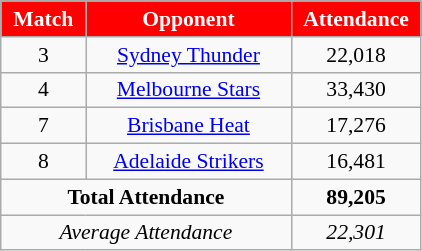<table class="wikitable" style="text-align:center; font-size:90%">
<tr>
<th style="width:50px; background:red; color:white; text-align:center;">Match</th>
<th style="width:130px; background:red; color:white; text-align:center;" class="unsortable">Opponent</th>
<th style="width:80px; background:red; color:white; text-align:center;">Attendance</th>
</tr>
<tr>
<td>3</td>
<td><a href='#'>Sydney Thunder</a></td>
<td>22,018</td>
</tr>
<tr>
<td>4</td>
<td><a href='#'>Melbourne Stars</a></td>
<td>33,430</td>
</tr>
<tr>
<td>7</td>
<td><a href='#'>Brisbane Heat</a></td>
<td>17,276</td>
</tr>
<tr>
<td>8</td>
<td><a href='#'>Adelaide Strikers</a></td>
<td>16,481</td>
</tr>
<tr class="sortbottom">
<td colspan="2"><strong>Total Attendance</strong></td>
<td><strong>89,205</strong></td>
</tr>
<tr class="sortbottom">
<td colspan="2"><em>Average Attendance</em></td>
<td><em>22,301</em></td>
</tr>
</table>
